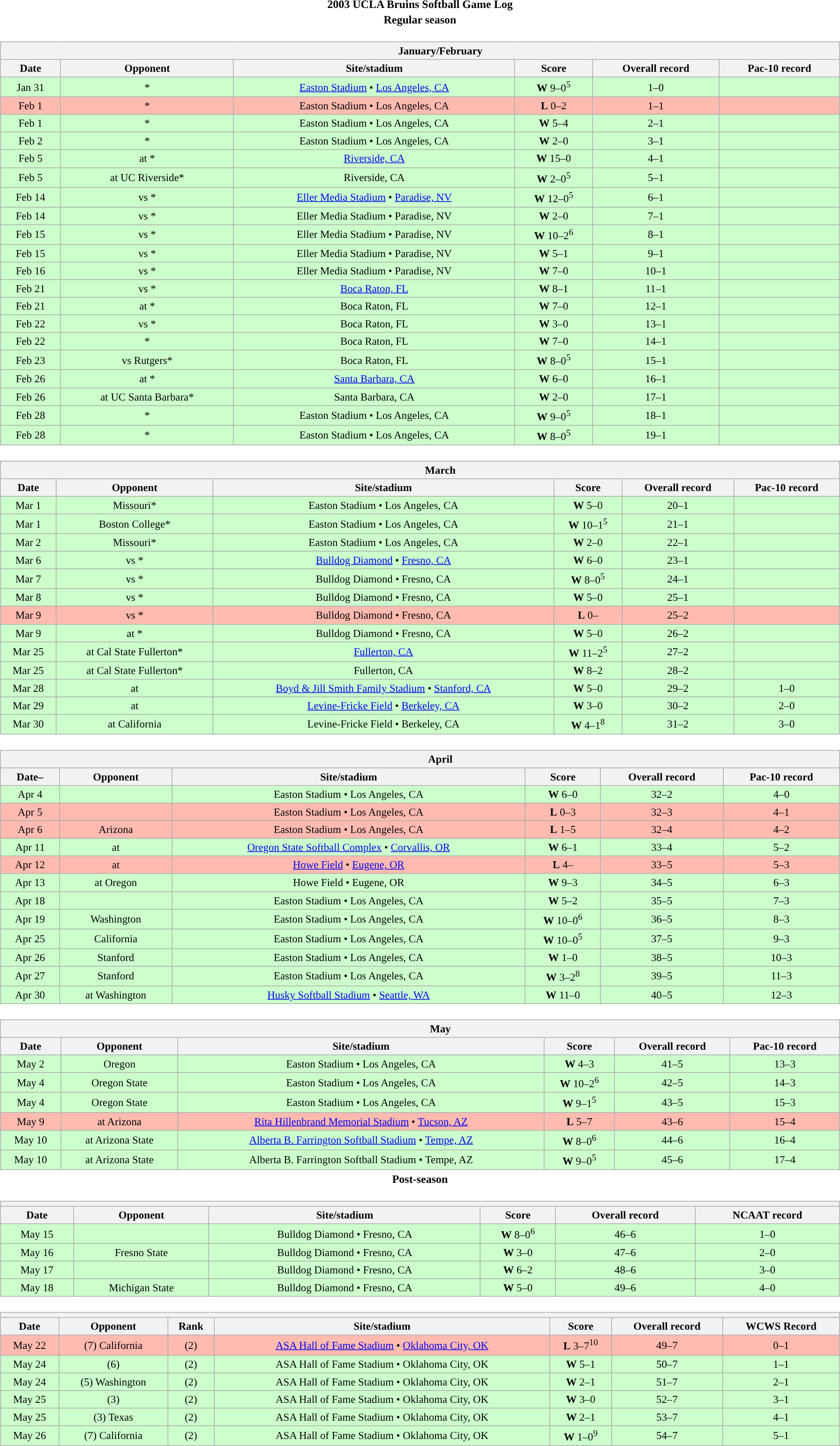<table class="toccolours" width=95% style="margin:1.5em auto; text-align:center;">
<tr>
<th colspan=2>2003 UCLA Bruins Softball Game Log</th>
</tr>
<tr>
<th colspan=2>Regular season</th>
</tr>
<tr valign="top">
<td><br><table class="wikitable collapsible collapsed" style="margin:auto; font-size:95%; width:100%">
<tr>
<th colspan=10 style="padding-left:4em;">January/February</th>
</tr>
<tr>
<th>Date</th>
<th>Opponent</th>
<th>Site/stadium</th>
<th>Score</th>
<th>Overall record</th>
<th>Pac-10 record</th>
</tr>
<tr bgcolor=ccffcc>
<td>Jan 31</td>
<td>*</td>
<td><a href='#'>Easton Stadium</a> • <a href='#'>Los Angeles, CA</a></td>
<td><strong>W</strong> 9–0<sup>5</sup></td>
<td>1–0</td>
<td></td>
</tr>
<tr bgcolor=ffbbb>
<td>Feb 1</td>
<td>*</td>
<td>Easton Stadium • Los Angeles, CA</td>
<td><strong>L</strong> 0–2</td>
<td>1–1</td>
<td></td>
</tr>
<tr bgcolor=ccffcc>
<td>Feb 1</td>
<td>*</td>
<td>Easton Stadium • Los Angeles, CA</td>
<td><strong>W</strong> 5–4</td>
<td>2–1</td>
<td></td>
</tr>
<tr bgcolor=ccffcc>
<td>Feb 2</td>
<td>*</td>
<td>Easton Stadium • Los Angeles, CA</td>
<td><strong>W</strong> 2–0</td>
<td>3–1</td>
<td></td>
</tr>
<tr bgcolor=ccffcc>
<td>Feb 5</td>
<td>at *</td>
<td><a href='#'>Riverside, CA</a></td>
<td><strong>W</strong> 15–0</td>
<td>4–1</td>
<td></td>
</tr>
<tr bgcolor=ccffcc>
<td>Feb 5</td>
<td>at UC Riverside*</td>
<td>Riverside, CA</td>
<td><strong>W</strong> 2–0<sup>5</sup></td>
<td>5–1</td>
<td></td>
</tr>
<tr bgcolor=ccffcc>
<td>Feb 14</td>
<td>vs *</td>
<td><a href='#'>Eller Media Stadium</a> • <a href='#'>Paradise, NV</a></td>
<td><strong>W</strong> 12–0<sup>5</sup></td>
<td>6–1</td>
<td></td>
</tr>
<tr bgcolor=ccffcc>
<td>Feb 14</td>
<td>vs *</td>
<td>Eller Media Stadium • Paradise, NV</td>
<td><strong>W</strong> 2–0</td>
<td>7–1</td>
<td></td>
</tr>
<tr bgcolor=ccffcc>
<td>Feb 15</td>
<td>vs *</td>
<td>Eller Media Stadium • Paradise, NV</td>
<td><strong>W</strong> 10–2<sup>6</sup></td>
<td>8–1</td>
<td></td>
</tr>
<tr bgcolor=ccffcc>
<td>Feb 15</td>
<td>vs *</td>
<td>Eller Media Stadium • Paradise, NV</td>
<td><strong>W</strong> 5–1</td>
<td>9–1</td>
<td></td>
</tr>
<tr bgcolor=ccffcc>
<td>Feb 16</td>
<td>vs *</td>
<td>Eller Media Stadium • Paradise, NV</td>
<td><strong>W</strong> 7–0</td>
<td>10–1</td>
<td></td>
</tr>
<tr bgcolor=ccffcc>
<td>Feb 21</td>
<td>vs *</td>
<td><a href='#'>Boca Raton, FL</a></td>
<td><strong>W</strong> 8–1</td>
<td>11–1</td>
<td></td>
</tr>
<tr bgcolor=ccffcc>
<td>Feb 21</td>
<td>at *</td>
<td>Boca Raton, FL</td>
<td><strong>W</strong> 7–0</td>
<td>12–1</td>
<td></td>
</tr>
<tr bgcolor=ccffcc>
<td>Feb 22</td>
<td>vs *</td>
<td>Boca Raton, FL</td>
<td><strong>W</strong> 3–0</td>
<td>13–1</td>
<td></td>
</tr>
<tr bgcolor=ccffcc>
<td>Feb 22</td>
<td>*</td>
<td>Boca Raton, FL</td>
<td><strong>W</strong> 7–0</td>
<td>14–1</td>
<td></td>
</tr>
<tr bgcolor=ccffcc>
<td>Feb 23</td>
<td>vs Rutgers*</td>
<td>Boca Raton, FL</td>
<td><strong>W</strong> 8–0<sup>5</sup></td>
<td>15–1</td>
<td></td>
</tr>
<tr bgcolor=ccffcc>
<td>Feb 26</td>
<td>at *</td>
<td><a href='#'>Santa Barbara, CA</a></td>
<td><strong>W</strong> 6–0</td>
<td>16–1</td>
<td></td>
</tr>
<tr bgcolor=ccffcc>
<td>Feb 26</td>
<td>at UC Santa Barbara*</td>
<td>Santa Barbara, CA</td>
<td><strong>W</strong> 2–0</td>
<td>17–1</td>
<td></td>
</tr>
<tr bgcolor=ccffcc>
<td>Feb 28</td>
<td>*</td>
<td>Easton Stadium • Los Angeles, CA</td>
<td><strong>W</strong> 9–0<sup>5</sup></td>
<td>18–1</td>
<td></td>
</tr>
<tr bgcolor=ccffcc>
<td>Feb 28</td>
<td>*</td>
<td>Easton Stadium • Los Angeles, CA</td>
<td><strong>W</strong> 8–0<sup>5</sup></td>
<td>19–1</td>
<td></td>
</tr>
</table>
</td>
</tr>
<tr>
<td><br><table class="wikitable collapsible collapsed" style="margin:auto; font-size:95%; width:100%">
<tr>
<th colspan=10 style="padding-left:4em;">March</th>
</tr>
<tr>
<th>Date</th>
<th>Opponent</th>
<th>Site/stadium</th>
<th>Score</th>
<th>Overall record</th>
<th>Pac-10 record</th>
</tr>
<tr bgcolor=ccffcc>
<td>Mar 1</td>
<td>Missouri*</td>
<td>Easton Stadium • Los Angeles, CA</td>
<td><strong>W</strong> 5–0</td>
<td>20–1</td>
<td></td>
</tr>
<tr bgcolor=ccffcc>
<td>Mar 1</td>
<td>Boston College*</td>
<td>Easton Stadium • Los Angeles, CA</td>
<td><strong>W</strong> 10–1<sup>5</sup></td>
<td>21–1</td>
<td></td>
</tr>
<tr bgcolor=ccffcc>
<td>Mar 2</td>
<td>Missouri*</td>
<td>Easton Stadium • Los Angeles, CA</td>
<td><strong>W</strong> 2–0</td>
<td>22–1</td>
<td></td>
</tr>
<tr bgcolor=ccffcc>
<td>Mar 6</td>
<td>vs *</td>
<td><a href='#'>Bulldog Diamond</a> • <a href='#'>Fresno, CA</a></td>
<td><strong>W</strong> 6–0</td>
<td>23–1</td>
<td></td>
</tr>
<tr bgcolor=ccffcc>
<td>Mar 7</td>
<td>vs *</td>
<td>Bulldog Diamond • Fresno, CA</td>
<td><strong>W</strong> 8–0<sup>5</sup></td>
<td>24–1</td>
<td></td>
</tr>
<tr bgcolor=ccffcc>
<td>Mar 8</td>
<td>vs *</td>
<td>Bulldog Diamond • Fresno, CA</td>
<td><strong>W</strong> 5–0</td>
<td>25–1</td>
<td></td>
</tr>
<tr bgcolor=ffbbb>
<td>Mar 9</td>
<td>vs *</td>
<td>Bulldog Diamond • Fresno, CA</td>
<td><strong>L</strong> 0–</td>
<td>25–2</td>
<td></td>
</tr>
<tr bgcolor=ccffcc>
<td>Mar 9</td>
<td>at *</td>
<td>Bulldog Diamond • Fresno, CA</td>
<td><strong>W</strong> 5–0</td>
<td>26–2</td>
<td></td>
</tr>
<tr bgcolor=ccffcc>
<td>Mar 25</td>
<td>at Cal State Fullerton*</td>
<td><a href='#'>Fullerton, CA</a></td>
<td><strong>W</strong> 11–2<sup>5</sup></td>
<td>27–2</td>
<td></td>
</tr>
<tr bgcolor=ccffcc>
<td>Mar 25</td>
<td>at Cal State Fullerton*</td>
<td>Fullerton, CA</td>
<td><strong>W</strong> 8–2</td>
<td>28–2</td>
<td></td>
</tr>
<tr bgcolor=ccffcc>
<td>Mar 28</td>
<td>at </td>
<td><a href='#'>Boyd & Jill Smith Family Stadium</a> • <a href='#'>Stanford, CA</a></td>
<td><strong>W</strong> 5–0</td>
<td>29–2</td>
<td>1–0</td>
</tr>
<tr bgcolor=ccffcc>
<td>Mar 29</td>
<td>at </td>
<td><a href='#'>Levine-Fricke Field</a> • <a href='#'>Berkeley, CA</a></td>
<td><strong>W</strong> 3–0</td>
<td>30–2</td>
<td>2–0</td>
</tr>
<tr bgcolor=ccffcc>
<td>Mar 30</td>
<td>at California</td>
<td>Levine-Fricke Field • Berkeley, CA</td>
<td><strong>W</strong> 4–1<sup>8</sup></td>
<td>31–2</td>
<td>3–0</td>
</tr>
</table>
</td>
</tr>
<tr>
<td><br><table class="wikitable collapsible collapsed" style="margin:auto; font-size:95%; width:100%">
<tr>
<th colspan=10 style="padding-left:4em;">April</th>
</tr>
<tr>
<th>Date–</th>
<th>Opponent</th>
<th>Site/stadium</th>
<th>Score</th>
<th>Overall record</th>
<th>Pac-10 record</th>
</tr>
<tr bgcolor=ccffcc>
<td>Apr 4</td>
<td></td>
<td>Easton Stadium • Los Angeles, CA</td>
<td><strong>W</strong> 6–0</td>
<td>32–2</td>
<td>4–0</td>
</tr>
<tr bgcolor=ffbbb>
<td>Apr 5</td>
<td></td>
<td>Easton Stadium • Los Angeles, CA</td>
<td><strong>L</strong> 0–3</td>
<td>32–3</td>
<td>4–1</td>
</tr>
<tr bgcolor=ffbbb>
<td>Apr 6</td>
<td>Arizona</td>
<td>Easton Stadium • Los Angeles, CA</td>
<td><strong>L</strong> 1–5</td>
<td>32–4</td>
<td>4–2</td>
</tr>
<tr bgcolor=ccffcc>
<td>Apr 11</td>
<td>at </td>
<td><a href='#'>Oregon State Softball Complex</a> • <a href='#'>Corvallis, OR</a></td>
<td><strong>W</strong> 6–1</td>
<td>33–4</td>
<td>5–2</td>
</tr>
<tr bgcolor=ffbbb>
<td>Apr 12</td>
<td>at </td>
<td><a href='#'>Howe Field</a> • <a href='#'>Eugene, OR</a></td>
<td><strong>L</strong> 4–</td>
<td>33–5</td>
<td>5–3</td>
</tr>
<tr bgcolor=ccffcc>
<td>Apr 13</td>
<td>at Oregon</td>
<td>Howe Field • Eugene, OR</td>
<td><strong>W</strong> 9–3</td>
<td>34–5</td>
<td>6–3</td>
</tr>
<tr bgcolor=ccffcc>
<td>Apr 18</td>
<td></td>
<td>Easton Stadium • Los Angeles, CA</td>
<td><strong>W</strong> 5–2</td>
<td>35–5</td>
<td>7–3</td>
</tr>
<tr bgcolor=ccffcc>
<td>Apr 19</td>
<td>Washington</td>
<td>Easton Stadium • Los Angeles, CA</td>
<td><strong>W</strong> 10–0<sup>6</sup></td>
<td>36–5</td>
<td>8–3</td>
</tr>
<tr bgcolor=ccffcc>
<td>Apr 25</td>
<td>California</td>
<td>Easton Stadium • Los Angeles, CA</td>
<td><strong>W</strong> 10–0<sup>5</sup></td>
<td>37–5</td>
<td>9–3</td>
</tr>
<tr bgcolor=ccffcc>
<td>Apr 26</td>
<td>Stanford</td>
<td>Easton Stadium • Los Angeles, CA</td>
<td><strong>W</strong> 1–0</td>
<td>38–5</td>
<td>10–3</td>
</tr>
<tr bgcolor=ccffcc>
<td>Apr 27</td>
<td>Stanford</td>
<td>Easton Stadium • Los Angeles, CA</td>
<td><strong>W</strong> 3–2<sup>8</sup></td>
<td>39–5</td>
<td>11–3</td>
</tr>
<tr bgcolor=ccffcc>
<td>Apr 30</td>
<td>at Washington</td>
<td><a href='#'>Husky Softball Stadium</a> • <a href='#'>Seattle, WA</a></td>
<td><strong>W</strong> 11–0</td>
<td>40–5</td>
<td>12–3</td>
</tr>
</table>
</td>
</tr>
<tr>
<td><br><table class="wikitable collapsible collapsed" style="margin:auto; font-size:95%; width:100%">
<tr>
<th colspan=10 style="padding-left:4em;">May</th>
</tr>
<tr>
<th>Date</th>
<th>Opponent</th>
<th>Site/stadium</th>
<th>Score</th>
<th>Overall record</th>
<th>Pac-10 record</th>
</tr>
<tr bgcolor=ccffcc>
<td>May 2</td>
<td>Oregon</td>
<td>Easton Stadium • Los Angeles, CA</td>
<td><strong>W</strong> 4–3</td>
<td>41–5</td>
<td>13–3</td>
</tr>
<tr bgcolor=ccffcc>
<td>May 4</td>
<td>Oregon State</td>
<td>Easton Stadium • Los Angeles, CA</td>
<td><strong>W</strong> 10–2<sup>6</sup></td>
<td>42–5</td>
<td>14–3</td>
</tr>
<tr bgcolor=ccffcc>
<td>May 4</td>
<td>Oregon State</td>
<td>Easton Stadium • Los Angeles, CA</td>
<td><strong>W</strong> 9–1<sup>5</sup></td>
<td>43–5</td>
<td>15–3</td>
</tr>
<tr bgcolor=ffbbb>
<td>May 9</td>
<td>at Arizona</td>
<td><a href='#'>Rita Hillenbrand Memorial Stadium</a> • <a href='#'>Tucson, AZ</a></td>
<td><strong>L</strong> 5–7</td>
<td>43–6</td>
<td>15–4</td>
</tr>
<tr bgcolor=ccffcc>
<td>May 10</td>
<td>at Arizona State</td>
<td><a href='#'>Alberta B. Farrington Softball Stadium</a> • <a href='#'>Tempe, AZ</a></td>
<td><strong>W</strong> 8–0<sup>6</sup></td>
<td>44–6</td>
<td>16–4</td>
</tr>
<tr bgcolor=ccffcc>
<td>May 10</td>
<td>at Arizona State</td>
<td>Alberta B. Farrington Softball Stadium • Tempe, AZ</td>
<td><strong>W</strong> 9–0<sup>5</sup></td>
<td>45–6</td>
<td>17–4</td>
</tr>
</table>
</td>
</tr>
<tr>
<th colspan=2>Post-season</th>
</tr>
<tr>
<td><br><table class="wikitable collapsible collapsed" style="margin:auto; font-size:95%; width:100%">
<tr>
<th colspan=10 style="padding-left:4em;"><a href='#'></a></th>
</tr>
<tr>
<th>Date</th>
<th>Opponent</th>
<th>Site/stadium</th>
<th>Score</th>
<th>Overall record</th>
<th>NCAAT record</th>
</tr>
<tr bgcolor=ccffcc>
<td>May 15</td>
<td></td>
<td>Bulldog Diamond • Fresno, CA</td>
<td><strong>W</strong> 8–0<sup>6</sup></td>
<td>46–6</td>
<td>1–0</td>
</tr>
<tr bgcolor=ccffcc>
<td>May 16</td>
<td>Fresno State</td>
<td>Bulldog Diamond • Fresno, CA</td>
<td><strong>W</strong> 3–0</td>
<td>47–6</td>
<td>2–0</td>
</tr>
<tr bgcolor=ccffcc>
<td>May 17</td>
<td></td>
<td>Bulldog Diamond • Fresno, CA</td>
<td><strong>W</strong> 6–2</td>
<td>48–6</td>
<td>3–0</td>
</tr>
<tr bgcolor=ccffcc>
<td>May 18</td>
<td>Michigan State</td>
<td>Bulldog Diamond • Fresno, CA</td>
<td><strong>W</strong> 5–0</td>
<td>49–6</td>
<td>4–0</td>
</tr>
</table>
</td>
</tr>
<tr>
<td><br><table class="wikitable collapsible collapsed" style="margin:auto; font-size:95%; width:100%">
<tr>
<th colspan=10 style="padding-left:4em;"><a href='#'></a></th>
</tr>
<tr>
<th>Date</th>
<th>Opponent</th>
<th>Rank</th>
<th>Site/stadium</th>
<th>Score</th>
<th>Overall record</th>
<th>WCWS Record</th>
</tr>
<tr bgcolor=ffbbb>
<td>May 22</td>
<td>(7) California</td>
<td>(2)</td>
<td><a href='#'>ASA Hall of Fame Stadium</a> • <a href='#'>Oklahoma City, OK</a></td>
<td><strong>L</strong> 3–7<sup>10</sup></td>
<td>49–7</td>
<td>0–1</td>
</tr>
<tr bgcolor=ccffcc>
<td>May 24</td>
<td>(6) </td>
<td>(2)</td>
<td>ASA Hall of Fame Stadium • Oklahoma City, OK</td>
<td><strong>W</strong> 5–1</td>
<td>50–7</td>
<td>1–1</td>
</tr>
<tr bgcolor=ccffcc>
<td>May 24</td>
<td>(5) Washington</td>
<td>(2)</td>
<td>ASA Hall of Fame Stadium • Oklahoma City, OK</td>
<td><strong>W</strong> 2–1</td>
<td>51–7</td>
<td>2–1</td>
</tr>
<tr bgcolor=ccffcc>
<td>May 25</td>
<td>(3) </td>
<td>(2)</td>
<td>ASA Hall of Fame Stadium • Oklahoma City, OK</td>
<td><strong>W</strong> 3–0</td>
<td>52–7</td>
<td>3–1</td>
</tr>
<tr bgcolor=ccffcc>
<td>May 25</td>
<td>(3) Texas</td>
<td>(2)</td>
<td>ASA Hall of Fame Stadium • Oklahoma City, OK</td>
<td><strong>W</strong> 2–1</td>
<td>53–7</td>
<td>4–1</td>
</tr>
<tr bgcolor=ccffcc>
<td>May 26</td>
<td>(7) California</td>
<td>(2)</td>
<td>ASA Hall of Fame Stadium • Oklahoma City, OK</td>
<td><strong>W</strong> 1–0<sup>9</sup></td>
<td>54–7</td>
<td>5–1</td>
</tr>
</table>
</td>
</tr>
</table>
